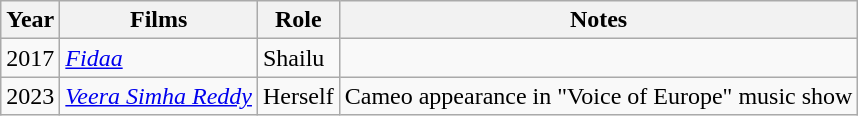<table class="wikitable">
<tr>
<th>Year</th>
<th>Films</th>
<th>Role</th>
<th>Notes</th>
</tr>
<tr>
<td>2017</td>
<td><em><a href='#'>Fidaa</a></em></td>
<td>Shailu</td>
<td></td>
</tr>
<tr>
<td>2023</td>
<td><em><a href='#'>Veera Simha Reddy</a></em></td>
<td>Herself</td>
<td>Cameo appearance in "Voice of Europe" music show</td>
</tr>
</table>
